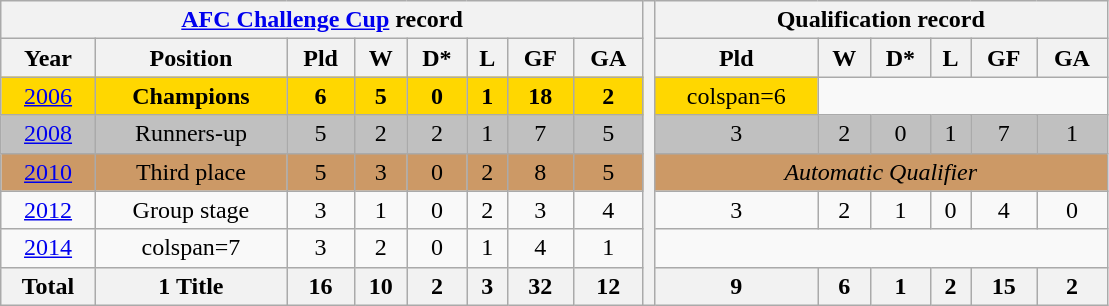<table class="wikitable" style="text-align: center;">
<tr>
<th colspan=8><a href='#'>AFC Challenge Cup</a> record</th>
<th style="width:1%;" rowspan=8></th>
<th colspan=6>Qualification record</th>
</tr>
<tr>
<th>Year</th>
<th>Position</th>
<th>Pld</th>
<th>W</th>
<th>D*</th>
<th>L</th>
<th>GF</th>
<th>GA</th>
<th>Pld</th>
<th>W</th>
<th>D*</th>
<th>L</th>
<th>GF</th>
<th>GA</th>
</tr>
<tr style="background:gold;">
<td> <a href='#'>2006</a></td>
<td><strong>Champions</strong></td>
<td><strong>6</strong></td>
<td><strong>5</strong></td>
<td><strong>0</strong></td>
<td><strong>1</strong></td>
<td><strong>18</strong></td>
<td><strong>2</strong></td>
<td>colspan=6 </td>
</tr>
<tr style="background:silver;">
<td> <a href='#'>2008</a></td>
<td>Runners-up</td>
<td>5</td>
<td>2</td>
<td>2</td>
<td>1</td>
<td>7</td>
<td>5</td>
<td>3</td>
<td>2</td>
<td>0</td>
<td>1</td>
<td>7</td>
<td>1</td>
</tr>
<tr style="background:#c96;">
<td> <a href='#'>2010</a></td>
<td>Third place</td>
<td>5</td>
<td>3</td>
<td>0</td>
<td>2</td>
<td>8</td>
<td>5</td>
<td colspan=6><em>Automatic Qualifier</em></td>
</tr>
<tr>
<td> <a href='#'>2012</a></td>
<td>Group stage</td>
<td>3</td>
<td>1</td>
<td>0</td>
<td>2</td>
<td>3</td>
<td>4</td>
<td>3</td>
<td>2</td>
<td>1</td>
<td>0</td>
<td>4</td>
<td>0</td>
</tr>
<tr>
<td> <a href='#'>2014</a></td>
<td>colspan=7 </td>
<td>3</td>
<td>2</td>
<td>0</td>
<td>1</td>
<td>4</td>
<td>1</td>
</tr>
<tr>
<th>Total</th>
<th>1 Title</th>
<th>16</th>
<th>10</th>
<th>2</th>
<th>3</th>
<th>32</th>
<th>12</th>
<th>9</th>
<th>6</th>
<th>1</th>
<th>2</th>
<th>15</th>
<th>2</th>
</tr>
</table>
